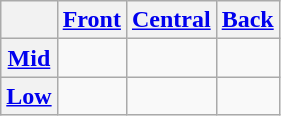<table class="wikitable" style="text-align:center;">
<tr>
<th></th>
<th><a href='#'>Front</a></th>
<th><a href='#'>Central</a></th>
<th><a href='#'>Back</a></th>
</tr>
<tr>
<th><a href='#'>Mid</a></th>
<td></td>
<td></td>
<td></td>
</tr>
<tr>
<th><a href='#'>Low</a></th>
<td></td>
<td></td>
<td></td>
</tr>
</table>
